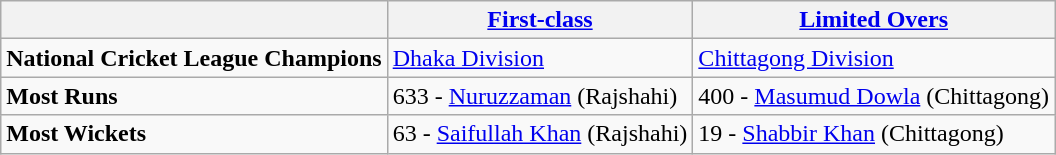<table class="wikitable">
<tr>
<th></th>
<th><a href='#'>First-class</a></th>
<th><a href='#'>Limited Overs</a></th>
</tr>
<tr>
<td><strong>National Cricket League Champions</strong></td>
<td><a href='#'>Dhaka Division</a></td>
<td><a href='#'>Chittagong Division</a></td>
</tr>
<tr>
<td><strong>Most Runs</strong></td>
<td>633 -  <a href='#'>Nuruzzaman</a> (Rajshahi)</td>
<td>400 -  <a href='#'>Masumud Dowla</a> (Chittagong)</td>
</tr>
<tr>
<td><strong>Most Wickets</strong></td>
<td>63 -  <a href='#'>Saifullah Khan</a> (Rajshahi)</td>
<td>19 -  <a href='#'>Shabbir Khan</a> (Chittagong)</td>
</tr>
</table>
